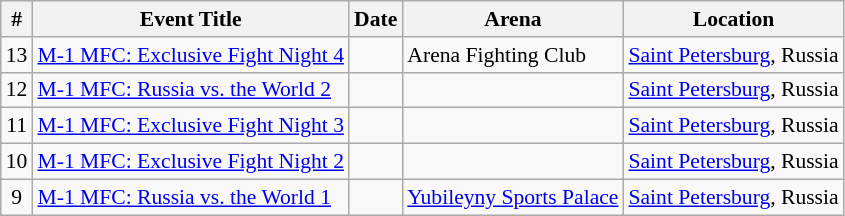<table class="sortable wikitable succession-box" style="font-size:90%;">
<tr>
<th scope="col">#</th>
<th scope="col">Event Title</th>
<th scope="col">Date</th>
<th scope="col">Arena</th>
<th scope="col">Location</th>
</tr>
<tr>
<td align=center>13</td>
<td><a href='#'>M-1 MFC: Exclusive Fight Night 4</a></td>
<td></td>
<td>Arena Fighting Club</td>
<td><a href='#'>Saint Petersburg</a>, Russia</td>
</tr>
<tr>
<td align=center>12</td>
<td><a href='#'>M-1 MFC: Russia vs. the World 2</a></td>
<td></td>
<td></td>
<td><a href='#'>Saint Petersburg</a>, Russia</td>
</tr>
<tr>
<td align=center>11</td>
<td><a href='#'>M-1 MFC: Exclusive Fight Night 3</a></td>
<td></td>
<td></td>
<td><a href='#'>Saint Petersburg</a>, Russia</td>
</tr>
<tr>
<td align=center>10</td>
<td><a href='#'>M-1 MFC: Exclusive Fight Night 2</a></td>
<td></td>
<td></td>
<td><a href='#'>Saint Petersburg</a>, Russia</td>
</tr>
<tr>
<td align=center>9</td>
<td><a href='#'>M-1 MFC: Russia vs. the World 1</a></td>
<td></td>
<td><a href='#'>Yubileyny Sports Palace</a></td>
<td><a href='#'>Saint Petersburg</a>, Russia</td>
</tr>
</table>
